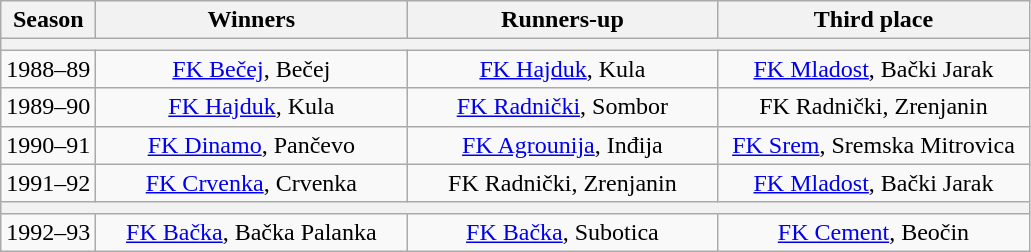<table class="wikitable sortable" style="text-align:center">
<tr>
<th>Season</th>
<th width="200">Winners</th>
<th width="200">Runners-up</th>
<th width="200">Third place</th>
</tr>
<tr>
<th colspan="4"></th>
</tr>
<tr>
<td>1988–89</td>
<td><a href='#'>FK Bečej</a>, Bečej</td>
<td><a href='#'>FK Hajduk</a>, Kula</td>
<td><a href='#'>FK Mladost</a>, Bački Jarak</td>
</tr>
<tr>
<td>1989–90</td>
<td><a href='#'>FK Hajduk</a>, Kula</td>
<td><a href='#'>FK Radnički</a>, Sombor</td>
<td>FK Radnički, Zrenjanin</td>
</tr>
<tr>
<td>1990–91</td>
<td><a href='#'>FK Dinamo</a>, Pančevo</td>
<td><a href='#'>FK Agrounija</a>, Inđija</td>
<td><a href='#'>FK Srem</a>, Sremska Mitrovica</td>
</tr>
<tr>
<td>1991–92</td>
<td><a href='#'>FK Crvenka</a>, Crvenka</td>
<td>FK Radnički, Zrenjanin</td>
<td><a href='#'>FK Mladost</a>, Bački Jarak</td>
</tr>
<tr>
<th colspan="4"></th>
</tr>
<tr>
<td>1992–93</td>
<td><a href='#'>FK Bačka</a>, Bačka Palanka</td>
<td><a href='#'>FK Bačka</a>, Subotica</td>
<td><a href='#'>FK Cement</a>, Beočin</td>
</tr>
</table>
